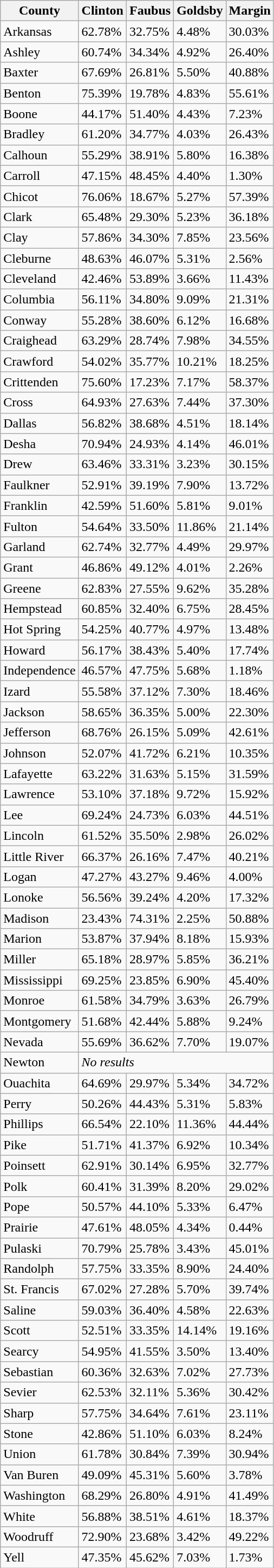<table class="wikitable sortable mw-collapsible">
<tr>
<th>County</th>
<th>Clinton</th>
<th>Faubus</th>
<th>Goldsby</th>
<th>Margin</th>
</tr>
<tr>
<td>Arkansas</td>
<td>62.78%</td>
<td>32.75%</td>
<td>4.48%</td>
<td>30.03%</td>
</tr>
<tr>
<td>Ashley</td>
<td>60.74%</td>
<td>34.34%</td>
<td>4.92%</td>
<td>26.40%</td>
</tr>
<tr>
<td>Baxter</td>
<td>67.69%</td>
<td>26.81%</td>
<td>5.50%</td>
<td>40.88%</td>
</tr>
<tr>
<td>Benton</td>
<td>75.39%</td>
<td>19.78%</td>
<td>4.83%</td>
<td>55.61%</td>
</tr>
<tr>
<td>Boone</td>
<td>44.17%</td>
<td>51.40%</td>
<td>4.43%</td>
<td>7.23%</td>
</tr>
<tr>
<td>Bradley</td>
<td>61.20%</td>
<td>34.77%</td>
<td>4.03%</td>
<td>26.43%</td>
</tr>
<tr>
<td>Calhoun</td>
<td>55.29%</td>
<td>38.91%</td>
<td>5.80%</td>
<td>16.38%</td>
</tr>
<tr>
<td>Carroll</td>
<td>47.15%</td>
<td>48.45%</td>
<td>4.40%</td>
<td>1.30%</td>
</tr>
<tr>
<td>Chicot</td>
<td>76.06%</td>
<td>18.67%</td>
<td>5.27%</td>
<td>57.39%</td>
</tr>
<tr>
<td>Clark</td>
<td>65.48%</td>
<td>29.30%</td>
<td>5.23%</td>
<td>36.18%</td>
</tr>
<tr>
<td>Clay</td>
<td>57.86%</td>
<td>34.30%</td>
<td>7.85%</td>
<td>23.56%</td>
</tr>
<tr>
<td>Cleburne</td>
<td>48.63%</td>
<td>46.07%</td>
<td>5.31%</td>
<td>2.56%</td>
</tr>
<tr>
<td>Cleveland</td>
<td>42.46%</td>
<td>53.89%</td>
<td>3.66%</td>
<td>11.43%</td>
</tr>
<tr>
<td>Columbia</td>
<td>56.11%</td>
<td>34.80%</td>
<td>9.09%</td>
<td>21.31%</td>
</tr>
<tr>
<td>Conway</td>
<td>55.28%</td>
<td>38.60%</td>
<td>6.12%</td>
<td>16.68%</td>
</tr>
<tr>
<td>Craighead</td>
<td>63.29%</td>
<td>28.74%</td>
<td>7.98%</td>
<td>34.55%</td>
</tr>
<tr>
<td>Crawford</td>
<td>54.02%</td>
<td>35.77%</td>
<td>10.21%</td>
<td>18.25%</td>
</tr>
<tr>
<td>Crittenden</td>
<td>75.60%</td>
<td>17.23%</td>
<td>7.17%</td>
<td>58.37%</td>
</tr>
<tr>
<td>Cross</td>
<td>64.93%</td>
<td>27.63%</td>
<td>7.44%</td>
<td>37.30%</td>
</tr>
<tr>
<td>Dallas</td>
<td>56.82%</td>
<td>38.68%</td>
<td>4.51%</td>
<td>18.14%</td>
</tr>
<tr>
<td>Desha</td>
<td>70.94%</td>
<td>24.93%</td>
<td>4.14%</td>
<td>46.01%</td>
</tr>
<tr>
<td>Drew</td>
<td>63.46%</td>
<td>33.31%</td>
<td>3.23%</td>
<td>30.15%</td>
</tr>
<tr>
<td>Faulkner</td>
<td>52.91%</td>
<td>39.19%</td>
<td>7.90%</td>
<td>13.72%</td>
</tr>
<tr>
<td>Franklin</td>
<td>42.59%</td>
<td>51.60%</td>
<td>5.81%</td>
<td>9.01%</td>
</tr>
<tr>
<td>Fulton</td>
<td>54.64%</td>
<td>33.50%</td>
<td>11.86%</td>
<td>21.14%</td>
</tr>
<tr>
<td>Garland</td>
<td>62.74%</td>
<td>32.77%</td>
<td>4.49%</td>
<td>29.97%</td>
</tr>
<tr>
<td>Grant</td>
<td>46.86%</td>
<td>49.12%</td>
<td>4.01%</td>
<td>2.26%</td>
</tr>
<tr>
<td>Greene</td>
<td>62.83%</td>
<td>27.55%</td>
<td>9.62%</td>
<td>35.28%</td>
</tr>
<tr>
<td>Hempstead</td>
<td>60.85%</td>
<td>32.40%</td>
<td>6.75%</td>
<td>28.45%</td>
</tr>
<tr>
<td>Hot Spring</td>
<td>54.25%</td>
<td>40.77%</td>
<td>4.97%</td>
<td>13.48%</td>
</tr>
<tr>
<td>Howard</td>
<td>56.17%</td>
<td>38.43%</td>
<td>5.40%</td>
<td>17.74%</td>
</tr>
<tr>
<td>Independence</td>
<td>46.57%</td>
<td>47.75%</td>
<td>5.68%</td>
<td>1.18%</td>
</tr>
<tr>
<td>Izard</td>
<td>55.58%</td>
<td>37.12%</td>
<td>7.30%</td>
<td>18.46%</td>
</tr>
<tr>
<td>Jackson</td>
<td>58.65%</td>
<td>36.35%</td>
<td>5.00%</td>
<td>22.30%</td>
</tr>
<tr>
<td>Jefferson</td>
<td>68.76%</td>
<td>26.15%</td>
<td>5.09%</td>
<td>42.61%</td>
</tr>
<tr>
<td>Johnson</td>
<td>52.07%</td>
<td>41.72%</td>
<td>6.21%</td>
<td>10.35%</td>
</tr>
<tr>
<td>Lafayette</td>
<td>63.22%</td>
<td>31.63%</td>
<td>5.15%</td>
<td>31.59%</td>
</tr>
<tr>
<td>Lawrence</td>
<td>53.10%</td>
<td>37.18%</td>
<td>9.72%</td>
<td>15.92%</td>
</tr>
<tr>
<td>Lee</td>
<td>69.24%</td>
<td>24.73%</td>
<td>6.03%</td>
<td>44.51%</td>
</tr>
<tr>
<td>Lincoln</td>
<td>61.52%</td>
<td>35.50%</td>
<td>2.98%</td>
<td>26.02%</td>
</tr>
<tr>
<td>Little River</td>
<td>66.37%</td>
<td>26.16%</td>
<td>7.47%</td>
<td>40.21%</td>
</tr>
<tr>
<td>Logan</td>
<td>47.27%</td>
<td>43.27%</td>
<td>9.46%</td>
<td>4.00%</td>
</tr>
<tr>
<td>Lonoke</td>
<td>56.56%</td>
<td>39.24%</td>
<td>4.20%</td>
<td>17.32%</td>
</tr>
<tr>
<td>Madison</td>
<td>23.43%</td>
<td>74.31%</td>
<td>2.25%</td>
<td>50.88%</td>
</tr>
<tr>
<td>Marion</td>
<td>53.87%</td>
<td>37.94%</td>
<td>8.18%</td>
<td>15.93%</td>
</tr>
<tr>
<td>Miller</td>
<td>65.18%</td>
<td>28.97%</td>
<td>5.85%</td>
<td>36.21%</td>
</tr>
<tr>
<td>Mississippi</td>
<td>69.25%</td>
<td>23.85%</td>
<td>6.90%</td>
<td>45.40%</td>
</tr>
<tr>
<td>Monroe</td>
<td>61.58%</td>
<td>34.79%</td>
<td>3.63%</td>
<td>26.79%</td>
</tr>
<tr>
<td>Montgomery</td>
<td>51.68%</td>
<td>42.44%</td>
<td>5.88%</td>
<td>9.24%</td>
</tr>
<tr>
<td>Nevada</td>
<td>55.69%</td>
<td>36.62%</td>
<td>7.70%</td>
<td>19.07%</td>
</tr>
<tr>
<td>Newton</td>
<td colspan="4"><em>No results</em></td>
</tr>
<tr>
<td>Ouachita</td>
<td>64.69%</td>
<td>29.97%</td>
<td>5.34%</td>
<td>34.72%</td>
</tr>
<tr>
<td>Perry</td>
<td>50.26%</td>
<td>44.43%</td>
<td>5.31%</td>
<td>5.83%</td>
</tr>
<tr>
<td>Phillips</td>
<td>66.54%</td>
<td>22.10%</td>
<td>11.36%</td>
<td>44.44%</td>
</tr>
<tr>
<td>Pike</td>
<td>51.71%</td>
<td>41.37%</td>
<td>6.92%</td>
<td>10.34%</td>
</tr>
<tr>
<td>Poinsett</td>
<td>62.91%</td>
<td>30.14%</td>
<td>6.95%</td>
<td>32.77%</td>
</tr>
<tr>
<td>Polk</td>
<td>60.41%</td>
<td>31.39%</td>
<td>8.20%</td>
<td>29.02%</td>
</tr>
<tr>
<td>Pope</td>
<td>50.57%</td>
<td>44.10%</td>
<td>5.33%</td>
<td>6.47%</td>
</tr>
<tr>
<td>Prairie</td>
<td>47.61%</td>
<td>48.05%</td>
<td>4.34%</td>
<td>0.44%</td>
</tr>
<tr>
<td>Pulaski</td>
<td>70.79%</td>
<td>25.78%</td>
<td>3.43%</td>
<td>45.01%</td>
</tr>
<tr>
<td>Randolph</td>
<td>57.75%</td>
<td>33.35%</td>
<td>8.90%</td>
<td>24.40%</td>
</tr>
<tr>
<td>St. Francis</td>
<td>67.02%</td>
<td>27.28%</td>
<td>5.70%</td>
<td>39.74%</td>
</tr>
<tr>
<td>Saline</td>
<td>59.03%</td>
<td>36.40%</td>
<td>4.58%</td>
<td>22.63%</td>
</tr>
<tr>
<td>Scott</td>
<td>52.51%</td>
<td>33.35%</td>
<td>14.14%</td>
<td>19.16%</td>
</tr>
<tr>
<td>Searcy</td>
<td>54.95%</td>
<td>41.55%</td>
<td>3.50%</td>
<td>13.40%</td>
</tr>
<tr>
<td>Sebastian</td>
<td>60.36%</td>
<td>32.63%</td>
<td>7.02%</td>
<td>27.73%</td>
</tr>
<tr>
<td>Sevier</td>
<td>62.53%</td>
<td>32.11%</td>
<td>5.36%</td>
<td>30.42%</td>
</tr>
<tr>
<td>Sharp</td>
<td>57.75%</td>
<td>34.64%</td>
<td>7.61%</td>
<td>23.11%</td>
</tr>
<tr>
<td>Stone</td>
<td>42.86%</td>
<td>51.10%</td>
<td>6.03%</td>
<td>8.24%</td>
</tr>
<tr>
<td>Union</td>
<td>61.78%</td>
<td>30.84%</td>
<td>7.39%</td>
<td>30.94%</td>
</tr>
<tr>
<td>Van Buren</td>
<td>49.09%</td>
<td>45.31%</td>
<td>5.60%</td>
<td>3.78%</td>
</tr>
<tr>
<td>Washington</td>
<td>68.29%</td>
<td>26.80%</td>
<td>4.91%</td>
<td>41.49%</td>
</tr>
<tr>
<td>White</td>
<td>56.88%</td>
<td>38.51%</td>
<td>4.61%</td>
<td>18.37%</td>
</tr>
<tr>
<td>Woodruff</td>
<td>72.90%</td>
<td>23.68%</td>
<td>3.42%</td>
<td>49.22%</td>
</tr>
<tr>
<td>Yell</td>
<td>47.35%</td>
<td>45.62%</td>
<td>7.03%</td>
<td>1.73%</td>
</tr>
</table>
